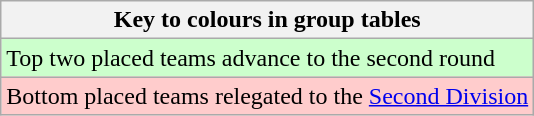<table class="wikitable">
<tr>
<th>Key to colours in group tables</th>
</tr>
<tr bgcolor=#ccffcc>
<td>Top two placed teams advance to the second round</td>
</tr>
<tr bgcolor=#ffcccc>
<td>Bottom placed teams relegated to the <a href='#'>Second Division</a></td>
</tr>
</table>
